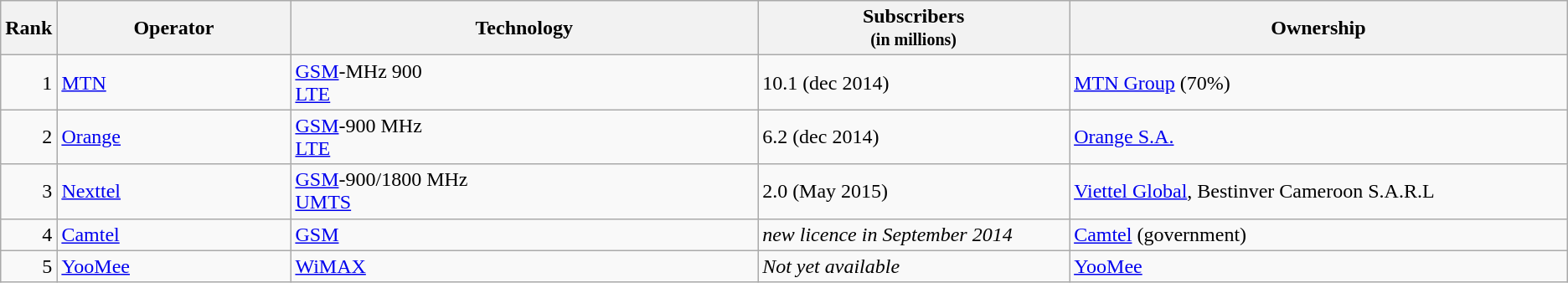<table class="wikitable">
<tr>
<th style="width:3%;">Rank</th>
<th style="width:15%;">Operator</th>
<th style="width:30%;">Technology</th>
<th style="width:20%;">Subscribers<br><small>(in millions)</small></th>
<th style="width:32%;">Ownership</th>
</tr>
<tr>
<td align=right>1</td>
<td><a href='#'>MTN</a></td>
<td><a href='#'>GSM</a>-MHz 900<br><a href='#'>LTE</a></td>
<td>10.1  (dec 2014)</td>
<td><a href='#'>MTN Group</a> (70%)</td>
</tr>
<tr>
<td align=right>2</td>
<td><a href='#'>Orange</a></td>
<td><a href='#'>GSM</a>-900 MHz<br><a href='#'>LTE</a></td>
<td>6.2  (dec 2014)</td>
<td><a href='#'>Orange S.A.</a></td>
</tr>
<tr>
<td align=right>3</td>
<td><a href='#'>Nexttel</a></td>
<td><a href='#'>GSM</a>-900/1800 MHz<br><a href='#'>UMTS</a></td>
<td>2.0  (May 2015)</td>
<td><a href='#'>Viettel Global</a>, Bestinver Cameroon S.A.R.L</td>
</tr>
<tr>
<td align=right>4</td>
<td><a href='#'>Camtel</a></td>
<td><a href='#'>GSM</a></td>
<td><em>new licence in September 2014</em></td>
<td><a href='#'>Camtel</a> (government)</td>
</tr>
<tr>
<td align=right>5</td>
<td><a href='#'>YooMee</a></td>
<td><a href='#'>WiMAX</a></td>
<td><em>Not yet available</em></td>
<td><a href='#'>YooMee</a></td>
</tr>
</table>
